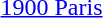<table>
<tr>
<td><a href='#'>1900 Paris</a><br></td>
<td></td>
<td></td>
<td></td>
</tr>
</table>
